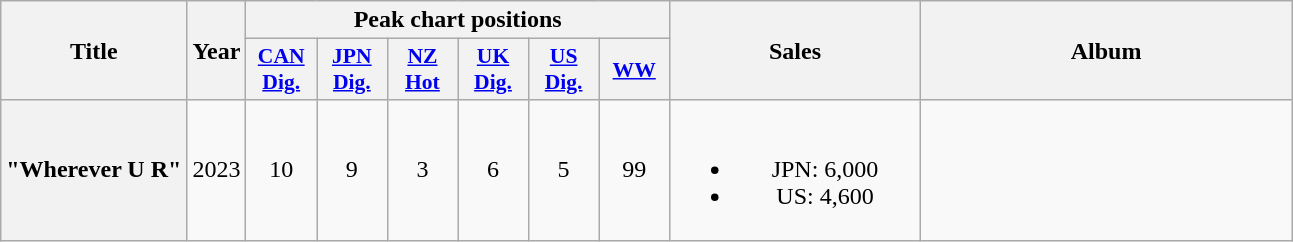<table class="wikitable plainrowheaders" style="text-align:center;">
<tr>
<th scope="col" rowspan="2">Title</th>
<th scope="col" rowspan="2">Year</th>
<th scope="col" colspan="6">Peak chart positions</th>
<th scope="col" rowspan="2" style="width:10em;">Sales</th>
<th scope="col" rowspan="2" style="width:15em;">Album</th>
</tr>
<tr>
<th scope="col" style="width:2.8em;font-size:90%;"><a href='#'>CAN<br>Dig.</a><br></th>
<th scope="col" style="width:2.8em;font-size:90%;"><a href='#'>JPN<br>Dig.</a><br></th>
<th scope="col" style="width:2.8em;font-size:90%;"><a href='#'>NZ<br>Hot</a><br></th>
<th scope="col" style="width:2.8em;font-size:90%;"><a href='#'>UK<br>Dig.</a><br></th>
<th scope="col" style="width:2.8em;font-size:90%;"><a href='#'>US<br>Dig.</a><br></th>
<th scope="col" style="width:2.8em;font-size:90%;"><a href='#'>WW</a><br></th>
</tr>
<tr>
<th scope="row">"Wherever U R"<br></th>
<td>2023</td>
<td>10</td>
<td>9</td>
<td>3</td>
<td>6</td>
<td>5</td>
<td>99</td>
<td><br><ul><li>JPN: 6,000</li><li>US: 4,600</li></ul></td>
<td></td>
</tr>
</table>
